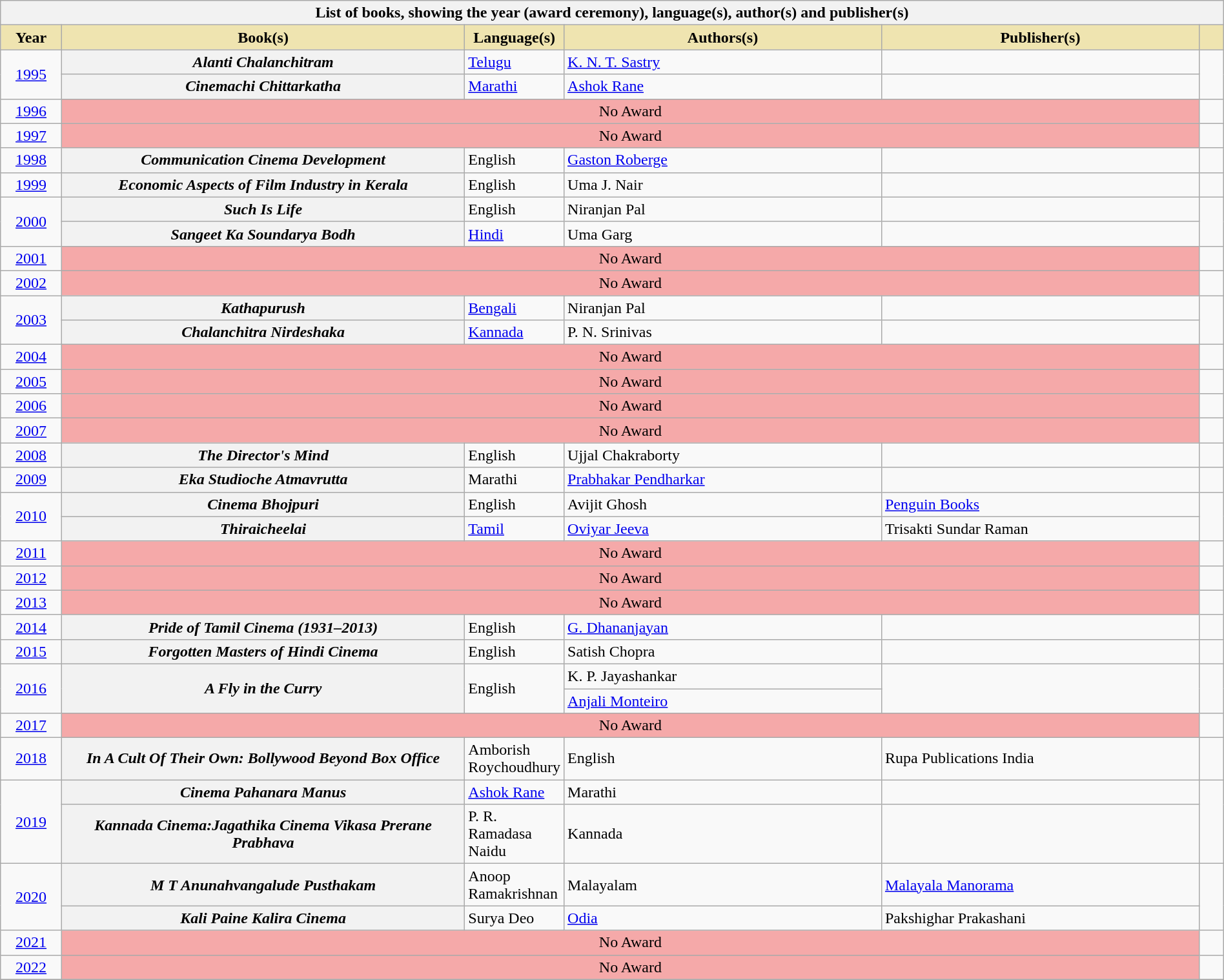<table class="wikitable sortable plainrowheaders" style="width:100%">
<tr>
<th colspan="6"><strong>List of books, showing the year (award ceremony), language(s), author(s) and publisher(s)</strong></th>
</tr>
<tr>
<th scope="col" style="background-color:#EFE4B0;width:5%;">Year</th>
<th scope="col" style="background-color:#EFE4B0;width:33%;">Book(s)</th>
<th scope="col" style="background-color:#EFE4B0;width:8%;">Language(s)</th>
<th scope="col" style="background-color:#EFE4B0;width:26%;">Authors(s)</th>
<th scope="col" style="background-color:#EFE4B0;width:26%;">Publisher(s)</th>
<th scope="col" style="background-color:#EFE4B0;width:3%;" class="unsortable"></th>
</tr>
<tr>
<td align="center" rowspan="2"><a href='#'>1995<br></a></td>
<th scope="row"><em>Alanti Chalanchitram</em></th>
<td><a href='#'>Telugu</a></td>
<td><a href='#'>K. N. T. Sastry</a></td>
<td></td>
<td align="center" rowspan="2"></td>
</tr>
<tr>
<th scope="row"><em>Cinemachi Chittarkatha</em></th>
<td><a href='#'>Marathi</a></td>
<td><a href='#'>Ashok Rane</a></td>
<td></td>
</tr>
<tr>
<td align="center"><a href='#'>1996<br></a></td>
<td bgcolor="#F5A9A9" align="center" colspan="4">No Award</td>
<td align="center"></td>
</tr>
<tr>
<td align="center"><a href='#'>1997<br></a></td>
<td bgcolor="#F5A9A9" align="center" colspan="4">No Award</td>
<td align="center"></td>
</tr>
<tr>
<td align="center"><a href='#'>1998<br></a></td>
<th scope="row"><em>Communication Cinema Development</em></th>
<td>English</td>
<td><a href='#'>Gaston Roberge</a></td>
<td></td>
<td align="center"></td>
</tr>
<tr>
<td align="center"><a href='#'>1999<br></a></td>
<th scope="row"><em>Economic Aspects of Film Industry in Kerala</em></th>
<td>English</td>
<td>Uma J. Nair</td>
<td></td>
<td align="center"></td>
</tr>
<tr>
<td align="center" rowspan="2"><a href='#'>2000<br></a></td>
<th scope="row"><em>Such Is Life</em></th>
<td>English</td>
<td>Niranjan Pal</td>
<td></td>
<td align="center" rowspan="2"></td>
</tr>
<tr>
<th scope="row"><em>Sangeet Ka Soundarya Bodh</em></th>
<td><a href='#'>Hindi</a></td>
<td>Uma Garg</td>
<td></td>
</tr>
<tr>
<td align="center"><a href='#'>2001<br></a></td>
<td bgcolor="#F5A9A9" align="center" colspan="4">No Award</td>
<td align="center"></td>
</tr>
<tr>
<td align="center"><a href='#'>2002<br></a></td>
<td bgcolor="#F5A9A9" align="center" colspan="4">No Award</td>
<td align="center"></td>
</tr>
<tr>
<td align="center" rowspan="2"><a href='#'>2003<br></a></td>
<th scope="row"><em>Kathapurush</em></th>
<td><a href='#'>Bengali</a></td>
<td>Niranjan Pal</td>
<td></td>
<td align="center" rowspan="2"></td>
</tr>
<tr>
<th scope="row"><em>Chalanchitra Nirdeshaka</em></th>
<td><a href='#'>Kannada</a></td>
<td>P. N. Srinivas</td>
<td></td>
</tr>
<tr>
<td align="center"><a href='#'>2004<br></a></td>
<td bgcolor="#F5A9A9" align="center" colspan="4">No Award</td>
<td align="center"></td>
</tr>
<tr>
<td align="center"><a href='#'>2005<br></a></td>
<td bgcolor="#F5A9A9" align="center" colspan="4">No Award</td>
<td align="center"></td>
</tr>
<tr>
<td align="center"><a href='#'>2006<br></a></td>
<td bgcolor="#F5A9A9" align="center" colspan="4">No Award</td>
<td align="center"></td>
</tr>
<tr>
<td align="center"><a href='#'>2007<br></a></td>
<td bgcolor="#F5A9A9" align="center" colspan="4">No Award</td>
<td align="center"></td>
</tr>
<tr>
<td align="center"><a href='#'>2008<br></a></td>
<th scope="row"><em>The Director's Mind</em></th>
<td>English</td>
<td>Ujjal Chakraborty</td>
<td></td>
<td align="center"></td>
</tr>
<tr>
<td align="center"><a href='#'>2009<br></a></td>
<th scope="row"><em>Eka Studioche Atmavrutta</em></th>
<td>Marathi</td>
<td><a href='#'>Prabhakar Pendharkar</a></td>
<td></td>
<td align="center"></td>
</tr>
<tr>
<td align="center" rowspan="2"><a href='#'>2010<br></a></td>
<th scope="row"><em>Cinema Bhojpuri</em></th>
<td>English</td>
<td>Avijit Ghosh</td>
<td><a href='#'>Penguin Books</a></td>
<td align="center" rowspan="2"></td>
</tr>
<tr>
<th scope="row"><em>Thiraicheelai</em></th>
<td><a href='#'>Tamil</a></td>
<td><a href='#'>Oviyar Jeeva</a></td>
<td>Trisakti Sundar Raman</td>
</tr>
<tr>
<td align="center"><a href='#'>2011<br></a></td>
<td bgcolor="#F5A9A9" align="center" colspan="4">No Award</td>
<td align="center"></td>
</tr>
<tr>
<td align="center"><a href='#'>2012<br></a></td>
<td bgcolor="#F5A9A9" align="center" colspan="4">No Award</td>
<td align="center"></td>
</tr>
<tr>
<td align="center"><a href='#'>2013<br></a></td>
<td bgcolor="#F5A9A9" align="center" colspan="4">No Award</td>
<td align="center"></td>
</tr>
<tr>
<td align="center"><a href='#'>2014<br></a></td>
<th scope="row"><em>Pride of Tamil Cinema (1931–2013)</em></th>
<td>English</td>
<td><a href='#'>G. Dhananjayan</a></td>
<td></td>
<td align="center"></td>
</tr>
<tr>
<td align="center"><a href='#'>2015<br></a></td>
<th scope="row"><em>Forgotten Masters of Hindi Cinema</em></th>
<td>English</td>
<td>Satish Chopra</td>
<td></td>
<td align="center"></td>
</tr>
<tr>
<td align="center" rowspan="2"><a href='#'>2016<br></a></td>
<th scope="row" rowspan="2"><em>A Fly in the Curry</em></th>
<td rowspan="2">English</td>
<td>K. P. Jayashankar</td>
<td rowspan="2"></td>
<td align="center" rowspan="2"></td>
</tr>
<tr>
<td><a href='#'>Anjali Monteiro</a></td>
</tr>
<tr>
<td align="center"><a href='#'>2017<br></a></td>
<td bgcolor="#F5A9A9" align="center" colspan="4">No Award</td>
<td align="center"></td>
</tr>
<tr>
<td align="center"><a href='#'>2018<br></a></td>
<th scope="row"><em>In A Cult Of Their Own: Bollywood Beyond Box Office</em></th>
<td>Amborish Roychoudhury</td>
<td>English</td>
<td>Rupa Publications India</td>
<td align="center"></td>
</tr>
<tr>
<td rowspan="2" align="center"><a href='#'>2019<br></a></td>
<th scope="row"><em>Cinema Pahanara Manus</em></th>
<td><a href='#'>Ashok Rane</a></td>
<td>Marathi</td>
<td></td>
<td rowspan="2" align="center"></td>
</tr>
<tr>
<th scope="row"><em>Kannada Cinema:Jagathika Cinema Vikasa Prerane Prabhava</em></th>
<td>P. R. Ramadasa Naidu</td>
<td>Kannada</td>
<td></td>
</tr>
<tr>
<td rowspan="2" align="center"><a href='#'>2020<br></a></td>
<th scope="row"><em>M T Anunahvangalude Pusthakam</em></th>
<td>Anoop Ramakrishnan</td>
<td>Malayalam</td>
<td><a href='#'>Malayala Manorama</a></td>
<td rowspan="2" align="center"></td>
</tr>
<tr>
<th scope="row"><em>Kali Paine Kalira Cinema</em></th>
<td>Surya Deo</td>
<td><a href='#'>Odia</a></td>
<td>Pakshighar Prakashani</td>
</tr>
<tr>
<td align="center"><a href='#'>2021<br></a></td>
<td bgcolor="#F5A9A9" align="center" colspan="4">No Award</td>
<td align="center"></td>
</tr>
<tr>
<td align="center"><a href='#'>2022<br></a></td>
<td bgcolor="#F5A9A9" align="center" colspan="4">No Award</td>
<td align="center"></td>
</tr>
<tr>
</tr>
</table>
